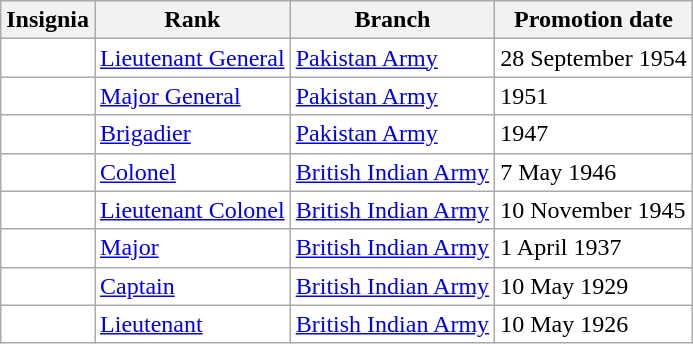<table class="wikitable" style="background:white">
<tr>
<th>Insignia</th>
<th>Rank</th>
<th>Branch</th>
<th>Promotion date</th>
</tr>
<tr>
<td align="center"><br></td>
<td><a href='#'>Lieutenant General</a></td>
<td><a href='#'>Pakistan Army</a></td>
<td>28 September 1954</td>
</tr>
<tr>
<td align="center"><br></td>
<td><a href='#'>Major General</a></td>
<td><a href='#'>Pakistan Army</a></td>
<td>1951</td>
</tr>
<tr>
<td align="center"><br></td>
<td><a href='#'>Brigadier</a></td>
<td><a href='#'>Pakistan Army</a></td>
<td>1947</td>
</tr>
<tr>
<td align="center"></td>
<td><a href='#'>Colonel</a></td>
<td><a href='#'>British Indian Army</a></td>
<td>7 May 1946</td>
</tr>
<tr>
<td align="center"></td>
<td><a href='#'>Lieutenant Colonel</a></td>
<td><a href='#'>British Indian Army</a></td>
<td>10 November 1945</td>
</tr>
<tr>
<td align="center"></td>
<td><a href='#'>Major</a></td>
<td><a href='#'>British Indian Army</a></td>
<td>1 April 1937</td>
</tr>
<tr>
<td align="center"></td>
<td><a href='#'>Captain</a></td>
<td><a href='#'>British Indian Army</a></td>
<td>10 May 1929</td>
</tr>
<tr>
<td align="center"></td>
<td><a href='#'>Lieutenant</a></td>
<td><a href='#'>British Indian Army</a></td>
<td>10 May 1926</td>
</tr>
</table>
